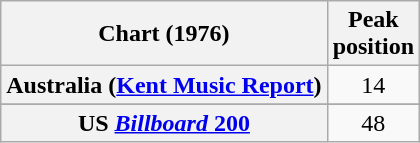<table class="wikitable sortable plainrowheaders" style="text-align:center">
<tr>
<th>Chart (1976)</th>
<th>Peak<br>position</th>
</tr>
<tr>
<th scope="row">Australia (<a href='#'>Kent Music Report</a>)</th>
<td>14</td>
</tr>
<tr>
</tr>
<tr>
</tr>
<tr>
</tr>
<tr>
<th scope="row">US <a href='#'><em>Billboard</em> 200</a></th>
<td>48</td>
</tr>
</table>
